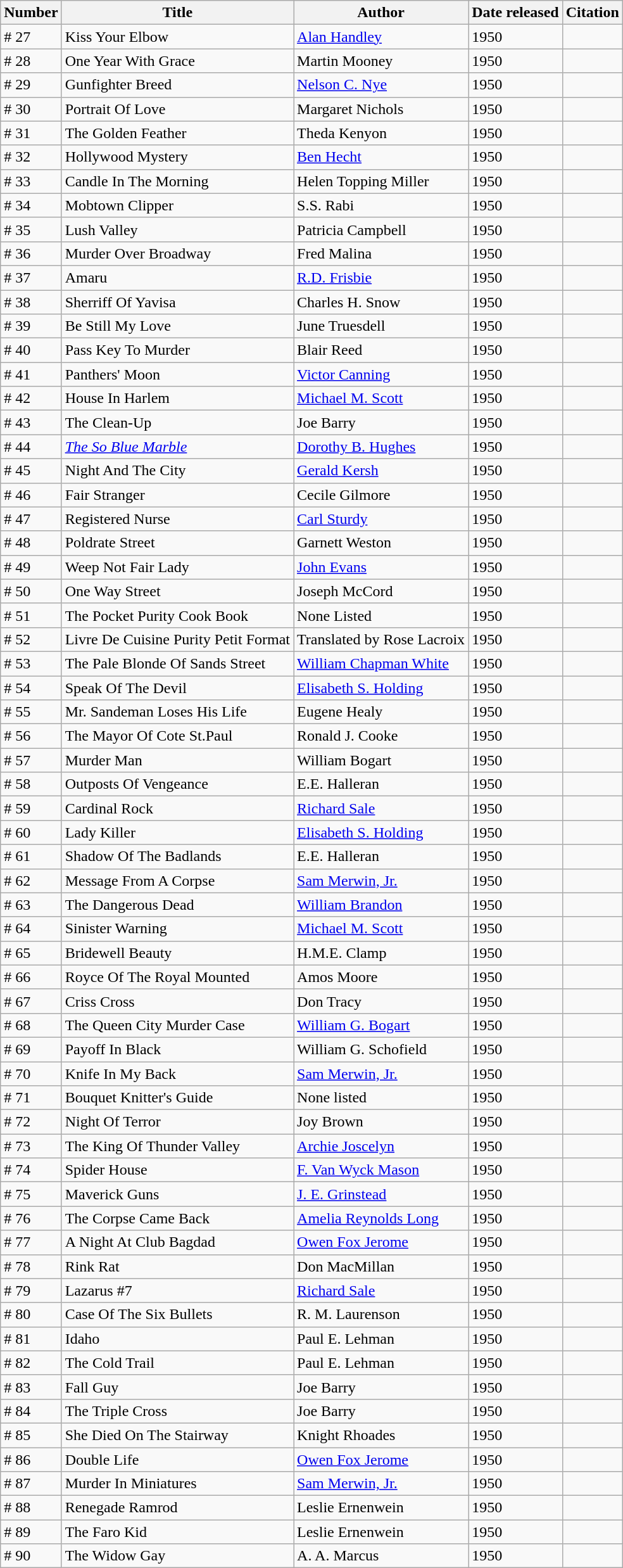<table class="wikitable">
<tr>
<th>Number</th>
<th>Title</th>
<th>Author</th>
<th>Date released</th>
<th>Citation</th>
</tr>
<tr>
<td># 27</td>
<td>Kiss Your Elbow</td>
<td><a href='#'>Alan Handley</a></td>
<td>1950</td>
<td></td>
</tr>
<tr>
<td># 28</td>
<td>One Year With Grace</td>
<td>Martin Mooney</td>
<td>1950</td>
<td></td>
</tr>
<tr>
<td># 29</td>
<td>Gunfighter Breed</td>
<td><a href='#'>Nelson C. Nye</a></td>
<td>1950</td>
<td></td>
</tr>
<tr>
<td># 30</td>
<td>Portrait Of Love</td>
<td>Margaret Nichols</td>
<td>1950</td>
<td></td>
</tr>
<tr>
<td># 31</td>
<td>The Golden Feather</td>
<td>Theda Kenyon</td>
<td>1950</td>
<td></td>
</tr>
<tr>
<td># 32</td>
<td>Hollywood Mystery</td>
<td><a href='#'>Ben Hecht</a></td>
<td>1950</td>
<td></td>
</tr>
<tr>
<td># 33</td>
<td>Candle In The Morning</td>
<td>Helen Topping Miller</td>
<td>1950</td>
<td></td>
</tr>
<tr>
<td># 34</td>
<td>Mobtown Clipper</td>
<td>S.S. Rabi</td>
<td>1950</td>
<td></td>
</tr>
<tr>
<td># 35</td>
<td>Lush Valley</td>
<td>Patricia Campbell</td>
<td>1950</td>
<td></td>
</tr>
<tr>
<td># 36</td>
<td>Murder Over Broadway</td>
<td>Fred Malina</td>
<td>1950</td>
<td></td>
</tr>
<tr>
<td># 37</td>
<td>Amaru</td>
<td><a href='#'>R.D. Frisbie</a></td>
<td>1950</td>
<td></td>
</tr>
<tr>
<td># 38</td>
<td>Sherriff Of Yavisa</td>
<td>Charles H. Snow</td>
<td>1950</td>
<td></td>
</tr>
<tr>
<td># 39</td>
<td>Be Still My Love</td>
<td>June Truesdell</td>
<td>1950</td>
<td></td>
</tr>
<tr>
<td># 40</td>
<td>Pass Key To Murder</td>
<td>Blair Reed</td>
<td>1950</td>
<td></td>
</tr>
<tr>
<td># 41</td>
<td>Panthers' Moon</td>
<td><a href='#'>Victor Canning</a></td>
<td>1950</td>
<td></td>
</tr>
<tr>
<td># 42</td>
<td>House In Harlem</td>
<td><a href='#'>Michael M. Scott</a></td>
<td>1950</td>
<td></td>
</tr>
<tr>
<td># 43</td>
<td>The Clean-Up</td>
<td>Joe Barry</td>
<td>1950</td>
<td></td>
</tr>
<tr>
<td># 44</td>
<td><em><a href='#'>The So Blue Marble</a></em></td>
<td><a href='#'>Dorothy B. Hughes</a></td>
<td>1950</td>
<td></td>
</tr>
<tr>
<td># 45</td>
<td>Night And The City</td>
<td><a href='#'>Gerald Kersh</a></td>
<td>1950</td>
<td></td>
</tr>
<tr>
<td># 46</td>
<td>Fair Stranger</td>
<td>Cecile Gilmore</td>
<td>1950</td>
<td></td>
</tr>
<tr>
<td># 47</td>
<td>Registered Nurse</td>
<td><a href='#'>Carl Sturdy</a></td>
<td>1950</td>
<td></td>
</tr>
<tr>
<td># 48</td>
<td>Poldrate Street</td>
<td>Garnett Weston</td>
<td>1950</td>
<td></td>
</tr>
<tr>
<td># 49</td>
<td>Weep Not Fair Lady</td>
<td><a href='#'>John Evans</a></td>
<td>1950</td>
<td></td>
</tr>
<tr>
<td># 50</td>
<td>One Way Street</td>
<td>Joseph McCord</td>
<td>1950</td>
<td></td>
</tr>
<tr>
<td># 51</td>
<td>The Pocket Purity Cook Book</td>
<td>None Listed</td>
<td>1950</td>
<td></td>
</tr>
<tr>
<td># 52</td>
<td>Livre De Cuisine Purity Petit Format</td>
<td>Translated by Rose Lacroix</td>
<td>1950</td>
<td></td>
</tr>
<tr>
<td># 53</td>
<td>The Pale Blonde Of Sands Street</td>
<td><a href='#'>William Chapman White</a></td>
<td>1950</td>
<td></td>
</tr>
<tr>
<td># 54</td>
<td>Speak Of The Devil</td>
<td><a href='#'>Elisabeth S. Holding</a></td>
<td>1950</td>
<td></td>
</tr>
<tr>
<td># 55</td>
<td>Mr. Sandeman Loses His Life</td>
<td>Eugene Healy</td>
<td>1950</td>
<td></td>
</tr>
<tr>
<td># 56</td>
<td>The Mayor Of Cote St.Paul</td>
<td>Ronald J. Cooke</td>
<td>1950</td>
<td></td>
</tr>
<tr>
<td># 57</td>
<td>Murder Man</td>
<td>William Bogart</td>
<td>1950</td>
<td></td>
</tr>
<tr>
<td># 58</td>
<td>Outposts Of Vengeance</td>
<td>E.E. Halleran</td>
<td>1950</td>
<td></td>
</tr>
<tr>
<td># 59</td>
<td>Cardinal Rock</td>
<td><a href='#'>Richard Sale</a></td>
<td>1950</td>
<td></td>
</tr>
<tr>
<td># 60</td>
<td>Lady Killer</td>
<td><a href='#'>Elisabeth S. Holding</a></td>
<td>1950</td>
<td></td>
</tr>
<tr>
<td># 61</td>
<td>Shadow Of The Badlands</td>
<td>E.E. Halleran</td>
<td>1950</td>
<td></td>
</tr>
<tr>
<td># 62</td>
<td>Message From A Corpse</td>
<td><a href='#'>Sam Merwin, Jr.</a></td>
<td>1950</td>
<td></td>
</tr>
<tr>
<td># 63</td>
<td>The Dangerous Dead</td>
<td><a href='#'>William Brandon</a></td>
<td>1950</td>
<td></td>
</tr>
<tr>
<td># 64</td>
<td>Sinister Warning</td>
<td><a href='#'>Michael M. Scott</a></td>
<td>1950</td>
<td></td>
</tr>
<tr>
<td># 65</td>
<td>Bridewell Beauty</td>
<td>H.M.E. Clamp</td>
<td>1950</td>
<td></td>
</tr>
<tr>
<td># 66</td>
<td>Royce Of The Royal Mounted</td>
<td>Amos Moore</td>
<td>1950</td>
<td></td>
</tr>
<tr>
<td># 67</td>
<td>Criss Cross</td>
<td>Don Tracy</td>
<td>1950</td>
<td></td>
</tr>
<tr>
<td># 68</td>
<td>The Queen City Murder Case</td>
<td><a href='#'>William G. Bogart</a></td>
<td>1950</td>
<td></td>
</tr>
<tr>
<td># 69</td>
<td>Payoff In Black</td>
<td>William G. Schofield</td>
<td>1950</td>
<td></td>
</tr>
<tr>
<td># 70</td>
<td>Knife In My Back</td>
<td><a href='#'>Sam Merwin, Jr.</a></td>
<td>1950</td>
<td></td>
</tr>
<tr>
<td># 71</td>
<td>Bouquet Knitter's Guide</td>
<td>None listed</td>
<td>1950</td>
<td></td>
</tr>
<tr>
<td># 72</td>
<td>Night Of Terror</td>
<td>Joy Brown</td>
<td>1950</td>
<td></td>
</tr>
<tr>
<td># 73</td>
<td>The King Of Thunder Valley</td>
<td><a href='#'>Archie Joscelyn</a></td>
<td>1950</td>
<td></td>
</tr>
<tr>
<td># 74</td>
<td>Spider House</td>
<td><a href='#'>F. Van Wyck Mason</a></td>
<td>1950</td>
<td></td>
</tr>
<tr>
<td># 75</td>
<td>Maverick Guns</td>
<td><a href='#'>J. E. Grinstead</a></td>
<td>1950</td>
<td></td>
</tr>
<tr>
<td># 76</td>
<td>The Corpse Came Back</td>
<td><a href='#'>Amelia Reynolds Long</a></td>
<td>1950</td>
<td></td>
</tr>
<tr>
<td># 77</td>
<td>A Night At Club Bagdad</td>
<td><a href='#'>Owen Fox Jerome</a></td>
<td>1950</td>
<td></td>
</tr>
<tr>
<td># 78</td>
<td>Rink Rat</td>
<td>Don MacMillan</td>
<td>1950</td>
<td></td>
</tr>
<tr>
<td># 79</td>
<td>Lazarus #7</td>
<td><a href='#'>Richard Sale</a></td>
<td>1950</td>
<td></td>
</tr>
<tr>
<td># 80</td>
<td>Case Of The Six Bullets</td>
<td>R. M. Laurenson</td>
<td>1950</td>
<td></td>
</tr>
<tr>
<td># 81</td>
<td>Idaho</td>
<td>Paul E. Lehman</td>
<td>1950</td>
<td></td>
</tr>
<tr>
<td># 82</td>
<td>The Cold Trail</td>
<td>Paul E. Lehman</td>
<td>1950</td>
<td></td>
</tr>
<tr>
<td># 83</td>
<td>Fall Guy</td>
<td>Joe Barry</td>
<td>1950</td>
<td></td>
</tr>
<tr>
<td># 84</td>
<td>The Triple Cross</td>
<td>Joe Barry</td>
<td>1950</td>
<td></td>
</tr>
<tr>
<td># 85</td>
<td>She Died On The Stairway</td>
<td>Knight Rhoades</td>
<td>1950</td>
<td></td>
</tr>
<tr>
<td># 86</td>
<td>Double Life</td>
<td><a href='#'>Owen Fox Jerome</a></td>
<td>1950</td>
<td></td>
</tr>
<tr>
<td># 87</td>
<td>Murder In Miniatures</td>
<td><a href='#'>Sam Merwin, Jr.</a></td>
<td>1950</td>
<td></td>
</tr>
<tr>
<td># 88</td>
<td>Renegade Ramrod</td>
<td>Leslie Ernenwein</td>
<td>1950</td>
<td></td>
</tr>
<tr>
<td># 89</td>
<td>The Faro Kid</td>
<td>Leslie Ernenwein</td>
<td>1950</td>
<td></td>
</tr>
<tr>
<td># 90</td>
<td>The Widow Gay</td>
<td>A. A. Marcus</td>
<td>1950</td>
<td></td>
</tr>
</table>
